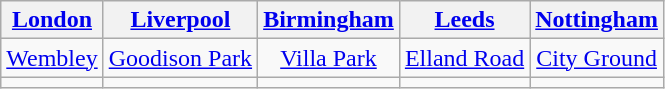<table class="wikitable" style="text-align:center;">
<tr>
<th><a href='#'>London</a></th>
<th><a href='#'>Liverpool</a></th>
<th><a href='#'>Birmingham</a></th>
<th><a href='#'>Leeds</a></th>
<th><a href='#'>Nottingham</a></th>
</tr>
<tr>
<td><a href='#'>Wembley</a></td>
<td><a href='#'>Goodison Park</a></td>
<td><a href='#'>Villa Park</a></td>
<td><a href='#'>Elland Road</a></td>
<td><a href='#'>City Ground</a></td>
</tr>
<tr>
<td></td>
<td></td>
<td></td>
<td></td>
<td></td>
</tr>
</table>
